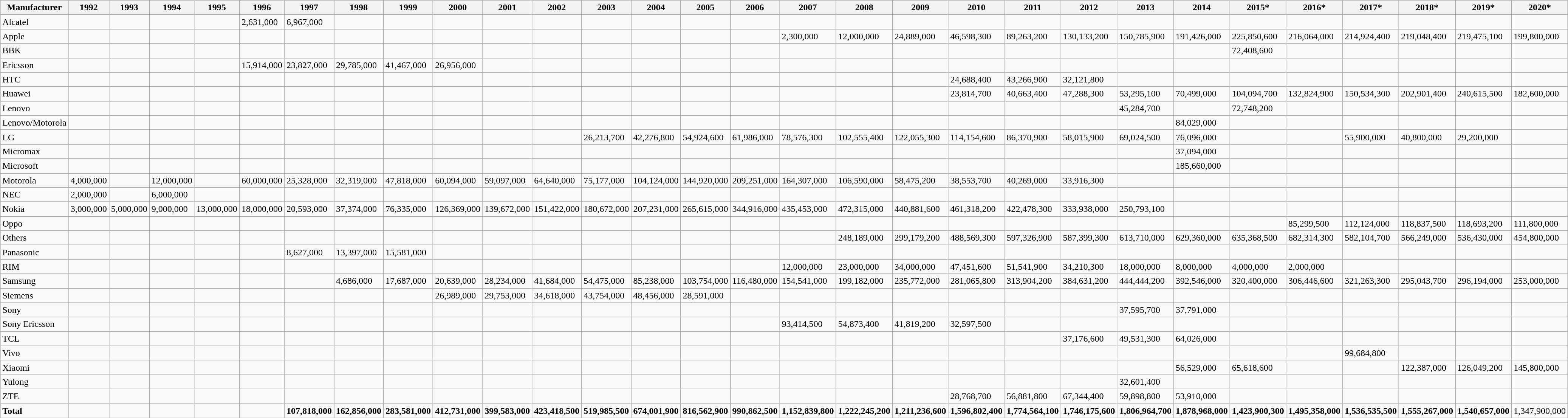<table class="wikitable sortable">
<tr>
<th><strong>Manufacturer</strong></th>
<th><strong>1992</strong></th>
<th><strong>1993</strong></th>
<th><strong>1994</strong></th>
<th><strong>1995</strong></th>
<th><strong>1996</strong></th>
<th><strong>1997</strong></th>
<th><strong>1998</strong></th>
<th><strong>1999</strong></th>
<th><strong>2000</strong></th>
<th><strong>2001</strong></th>
<th><strong>2002</strong></th>
<th><strong>2003</strong></th>
<th><strong>2004</strong></th>
<th><strong>2005</strong></th>
<th><strong>2006</strong></th>
<th><strong>2007</strong></th>
<th><strong>2008</strong></th>
<th><strong>2009</strong></th>
<th><strong>2010</strong></th>
<th><strong>2011</strong></th>
<th><strong>2012</strong></th>
<th><strong>2013</strong></th>
<th><strong>2014</strong></th>
<th><strong>2015*</strong></th>
<th><strong>2016*</strong></th>
<th><strong>2017*</strong></th>
<th><strong>2018*</strong></th>
<th><strong>2019*</strong></th>
<th>2020*</th>
</tr>
<tr>
<td>Alcatel</td>
<td></td>
<td></td>
<td></td>
<td></td>
<td>2,631,000</td>
<td>6,967,000</td>
<td></td>
<td></td>
<td></td>
<td></td>
<td></td>
<td></td>
<td></td>
<td></td>
<td></td>
<td></td>
<td></td>
<td></td>
<td></td>
<td></td>
<td></td>
<td></td>
<td></td>
<td></td>
<td></td>
<td></td>
<td></td>
<td></td>
<td></td>
</tr>
<tr>
<td>Apple</td>
<td></td>
<td></td>
<td></td>
<td></td>
<td></td>
<td></td>
<td></td>
<td></td>
<td></td>
<td></td>
<td></td>
<td></td>
<td></td>
<td></td>
<td></td>
<td>2,300,000</td>
<td>12,000,000</td>
<td>24,889,000</td>
<td>46,598,300</td>
<td>89,263,200</td>
<td>130,133,200</td>
<td>150,785,900</td>
<td>191,426,000</td>
<td>225,850,600</td>
<td>216,064,000</td>
<td>214,924,400</td>
<td>219,048,400</td>
<td>219,475,100</td>
<td>199,800,000</td>
</tr>
<tr>
<td>BBK</td>
<td></td>
<td></td>
<td></td>
<td></td>
<td></td>
<td></td>
<td></td>
<td></td>
<td></td>
<td></td>
<td></td>
<td></td>
<td></td>
<td></td>
<td></td>
<td></td>
<td></td>
<td></td>
<td></td>
<td></td>
<td></td>
<td></td>
<td></td>
<td>72,408,600</td>
<td></td>
<td></td>
<td></td>
<td></td>
<td></td>
</tr>
<tr>
<td>Ericsson</td>
<td></td>
<td></td>
<td></td>
<td></td>
<td>15,914,000</td>
<td>23,827,000</td>
<td>29,785,000</td>
<td>41,467,000</td>
<td>26,956,000</td>
<td></td>
<td></td>
<td></td>
<td></td>
<td></td>
<td></td>
<td></td>
<td></td>
<td></td>
<td></td>
<td></td>
<td></td>
<td></td>
<td></td>
<td></td>
<td></td>
<td></td>
<td></td>
<td></td>
<td></td>
</tr>
<tr>
<td>HTC</td>
<td></td>
<td></td>
<td></td>
<td></td>
<td></td>
<td></td>
<td></td>
<td></td>
<td></td>
<td></td>
<td></td>
<td></td>
<td></td>
<td></td>
<td></td>
<td></td>
<td></td>
<td></td>
<td>24,688,400</td>
<td>43,266,900</td>
<td>32,121,800</td>
<td></td>
<td></td>
<td></td>
<td></td>
<td></td>
<td></td>
<td></td>
<td></td>
</tr>
<tr>
<td>Huawei</td>
<td></td>
<td></td>
<td></td>
<td></td>
<td></td>
<td></td>
<td></td>
<td></td>
<td></td>
<td></td>
<td></td>
<td></td>
<td></td>
<td></td>
<td></td>
<td></td>
<td></td>
<td></td>
<td>23,814,700</td>
<td>40,663,400</td>
<td>47,288,300</td>
<td>53,295,100</td>
<td>70,499,000</td>
<td>104,094,700</td>
<td>132,824,900</td>
<td>150,534,300</td>
<td>202,901,400</td>
<td>240,615,500</td>
<td>182,600,000</td>
</tr>
<tr>
<td>Lenovo</td>
<td></td>
<td></td>
<td></td>
<td></td>
<td></td>
<td></td>
<td></td>
<td></td>
<td></td>
<td></td>
<td></td>
<td></td>
<td></td>
<td></td>
<td></td>
<td></td>
<td></td>
<td></td>
<td></td>
<td></td>
<td></td>
<td>45,284,700</td>
<td></td>
<td>72,748,200</td>
<td></td>
<td></td>
<td></td>
<td></td>
<td></td>
</tr>
<tr>
<td>Lenovo/Motorola</td>
<td></td>
<td></td>
<td></td>
<td></td>
<td></td>
<td></td>
<td></td>
<td></td>
<td></td>
<td></td>
<td></td>
<td></td>
<td></td>
<td></td>
<td></td>
<td></td>
<td></td>
<td></td>
<td></td>
<td></td>
<td></td>
<td></td>
<td>84,029,000</td>
<td></td>
<td></td>
<td></td>
<td></td>
<td></td>
<td></td>
</tr>
<tr>
<td>LG</td>
<td></td>
<td></td>
<td></td>
<td></td>
<td></td>
<td></td>
<td></td>
<td></td>
<td></td>
<td></td>
<td></td>
<td>26,213,700</td>
<td>42,276,800</td>
<td>54,924,600</td>
<td>61,986,000</td>
<td>78,576,300</td>
<td>102,555,400</td>
<td>122,055,300</td>
<td>114,154,600</td>
<td>86,370,900</td>
<td>58,015,900</td>
<td>69,024,500</td>
<td>76,096,000</td>
<td></td>
<td></td>
<td>55,900,000</td>
<td>40,800,000</td>
<td>29,200,000</td>
<td></td>
</tr>
<tr>
<td>Micromax</td>
<td></td>
<td></td>
<td></td>
<td></td>
<td></td>
<td></td>
<td></td>
<td></td>
<td></td>
<td></td>
<td></td>
<td></td>
<td></td>
<td></td>
<td></td>
<td></td>
<td></td>
<td></td>
<td></td>
<td></td>
<td></td>
<td></td>
<td>37,094,000</td>
<td></td>
<td></td>
<td></td>
<td></td>
<td></td>
<td></td>
</tr>
<tr>
<td>Microsoft</td>
<td></td>
<td></td>
<td></td>
<td></td>
<td></td>
<td></td>
<td></td>
<td></td>
<td></td>
<td></td>
<td></td>
<td></td>
<td></td>
<td></td>
<td></td>
<td></td>
<td></td>
<td></td>
<td></td>
<td></td>
<td></td>
<td></td>
<td>185,660,000</td>
<td></td>
<td></td>
<td></td>
<td></td>
<td></td>
<td></td>
</tr>
<tr>
<td>Motorola</td>
<td>4,000,000</td>
<td></td>
<td>12,000,000</td>
<td></td>
<td>60,000,000</td>
<td>25,328,000</td>
<td>32,319,000</td>
<td>47,818,000</td>
<td>60,094,000</td>
<td>59,097,000</td>
<td>64,640,000</td>
<td>75,177,000</td>
<td>104,124,000</td>
<td>144,920,000</td>
<td>209,251,000</td>
<td>164,307,000</td>
<td>106,590,000</td>
<td>58,475,200</td>
<td>38,553,700</td>
<td>40,269,000</td>
<td>33,916,300</td>
<td></td>
<td></td>
<td></td>
<td></td>
<td></td>
<td></td>
<td></td>
<td></td>
</tr>
<tr>
<td>NEC</td>
<td>2,000,000</td>
<td></td>
<td>6,000,000</td>
<td></td>
<td></td>
<td></td>
<td></td>
<td></td>
<td></td>
<td></td>
<td></td>
<td></td>
<td></td>
<td></td>
<td></td>
<td></td>
<td></td>
<td></td>
<td></td>
<td></td>
<td></td>
<td></td>
<td></td>
<td></td>
<td></td>
<td></td>
<td></td>
<td></td>
<td></td>
</tr>
<tr>
<td>Nokia</td>
<td>3,000,000</td>
<td>5,000,000</td>
<td>9,000,000</td>
<td>13,000,000</td>
<td>18,000,000</td>
<td>20,593,000</td>
<td>37,374,000</td>
<td>76,335,000</td>
<td>126,369,000</td>
<td>139,672,000</td>
<td>151,422,000</td>
<td>180,672,000</td>
<td>207,231,000</td>
<td>265,615,000</td>
<td>344,916,000</td>
<td>435,453,000</td>
<td>472,315,000</td>
<td>440,881,600</td>
<td>461,318,200</td>
<td>422,478,300</td>
<td>333,938,000</td>
<td>250,793,100</td>
<td></td>
<td></td>
<td></td>
<td></td>
<td></td>
<td></td>
<td></td>
</tr>
<tr>
<td>Oppo</td>
<td></td>
<td></td>
<td></td>
<td></td>
<td></td>
<td></td>
<td></td>
<td></td>
<td></td>
<td></td>
<td></td>
<td></td>
<td></td>
<td></td>
<td></td>
<td></td>
<td></td>
<td></td>
<td></td>
<td></td>
<td></td>
<td></td>
<td></td>
<td></td>
<td>85,299,500</td>
<td>112,124,000</td>
<td>118,837,500</td>
<td>118,693,200</td>
<td>111,800,000</td>
</tr>
<tr>
<td>Others</td>
<td></td>
<td></td>
<td></td>
<td></td>
<td></td>
<td></td>
<td></td>
<td></td>
<td></td>
<td></td>
<td></td>
<td></td>
<td></td>
<td></td>
<td></td>
<td></td>
<td>248,189,000</td>
<td>299,179,200</td>
<td>488,569,300</td>
<td>597,326,900</td>
<td>587,399,300</td>
<td>613,710,000</td>
<td>629,360,000</td>
<td>635,368,500</td>
<td>682,314,300</td>
<td>582,104,700</td>
<td>566,249,000</td>
<td>536,430,000</td>
<td>454,800,000</td>
</tr>
<tr>
<td>Panasonic</td>
<td></td>
<td></td>
<td></td>
<td></td>
<td></td>
<td>8,627,000</td>
<td>13,397,000</td>
<td>15,581,000</td>
<td></td>
<td></td>
<td></td>
<td></td>
<td></td>
<td></td>
<td></td>
<td></td>
<td></td>
<td></td>
<td></td>
<td></td>
<td></td>
<td></td>
<td></td>
<td></td>
<td></td>
<td></td>
<td></td>
<td></td>
<td></td>
</tr>
<tr>
<td>RIM</td>
<td></td>
<td></td>
<td></td>
<td></td>
<td></td>
<td></td>
<td></td>
<td></td>
<td></td>
<td></td>
<td></td>
<td></td>
<td></td>
<td></td>
<td></td>
<td>12,000,000</td>
<td>23,000,000</td>
<td>34,000,000</td>
<td>47,451,600</td>
<td>51,541,900</td>
<td>34,210,300</td>
<td>18,000,000</td>
<td>8,000,000</td>
<td>4,000,000</td>
<td>2,000,000</td>
<td></td>
<td></td>
<td></td>
<td></td>
</tr>
<tr>
<td>Samsung</td>
<td></td>
<td></td>
<td></td>
<td></td>
<td></td>
<td></td>
<td>4,686,000</td>
<td>17,687,000</td>
<td>20,639,000</td>
<td>28,234,000</td>
<td>41,684,000</td>
<td>54,475,000</td>
<td>85,238,000</td>
<td>103,754,000</td>
<td>116,480,000</td>
<td>154,541,000</td>
<td>199,182,000</td>
<td>235,772,000</td>
<td>281,065,800</td>
<td>313,904,200</td>
<td>384,631,200</td>
<td>444,444,200</td>
<td>392,546,000</td>
<td>320,400,000</td>
<td>306,446,600</td>
<td>321,263,300</td>
<td>295,043,700</td>
<td>296,194,000</td>
<td>253,000,000</td>
</tr>
<tr>
<td>Siemens</td>
<td></td>
<td></td>
<td></td>
<td></td>
<td></td>
<td></td>
<td></td>
<td></td>
<td>26,989,000</td>
<td>29,753,000</td>
<td>34,618,000</td>
<td>43,754,000</td>
<td>48,456,000</td>
<td>28,591,000</td>
<td></td>
<td></td>
<td></td>
<td></td>
<td></td>
<td></td>
<td></td>
<td></td>
<td></td>
<td></td>
<td></td>
<td></td>
<td></td>
<td></td>
<td></td>
</tr>
<tr>
<td>Sony</td>
<td></td>
<td></td>
<td></td>
<td></td>
<td></td>
<td></td>
<td></td>
<td></td>
<td></td>
<td></td>
<td></td>
<td></td>
<td></td>
<td></td>
<td></td>
<td></td>
<td></td>
<td></td>
<td></td>
<td></td>
<td></td>
<td>37,595,700</td>
<td>37,791,000</td>
<td></td>
<td></td>
<td></td>
<td></td>
<td></td>
<td></td>
</tr>
<tr>
<td>Sony Ericsson</td>
<td></td>
<td></td>
<td></td>
<td></td>
<td></td>
<td></td>
<td></td>
<td></td>
<td></td>
<td></td>
<td></td>
<td></td>
<td></td>
<td></td>
<td></td>
<td>93,414,500</td>
<td>54,873,400</td>
<td>41,819,200</td>
<td>32,597,500</td>
<td></td>
<td></td>
<td></td>
<td></td>
<td></td>
<td></td>
<td></td>
<td></td>
<td></td>
<td></td>
</tr>
<tr>
<td>TCL</td>
<td></td>
<td></td>
<td></td>
<td></td>
<td></td>
<td></td>
<td></td>
<td></td>
<td></td>
<td></td>
<td></td>
<td></td>
<td></td>
<td></td>
<td></td>
<td></td>
<td></td>
<td></td>
<td></td>
<td></td>
<td>37,176,600</td>
<td>49,531,300</td>
<td>64,026,000</td>
<td></td>
<td></td>
<td></td>
<td></td>
<td></td>
<td></td>
</tr>
<tr>
<td>Vivo</td>
<td></td>
<td></td>
<td></td>
<td></td>
<td></td>
<td></td>
<td></td>
<td></td>
<td></td>
<td></td>
<td></td>
<td></td>
<td></td>
<td></td>
<td></td>
<td></td>
<td></td>
<td></td>
<td></td>
<td></td>
<td></td>
<td></td>
<td></td>
<td></td>
<td></td>
<td>99,684,800</td>
<td></td>
<td></td>
<td></td>
</tr>
<tr>
<td>Xiaomi</td>
<td></td>
<td></td>
<td></td>
<td></td>
<td></td>
<td></td>
<td></td>
<td></td>
<td></td>
<td></td>
<td></td>
<td></td>
<td></td>
<td></td>
<td></td>
<td></td>
<td></td>
<td></td>
<td></td>
<td></td>
<td></td>
<td></td>
<td>56,529,000</td>
<td>65,618,600</td>
<td></td>
<td></td>
<td>122,387,000</td>
<td>126,049,200</td>
<td>145,800,000</td>
</tr>
<tr>
<td>Yulong</td>
<td></td>
<td></td>
<td></td>
<td></td>
<td></td>
<td></td>
<td></td>
<td></td>
<td></td>
<td></td>
<td></td>
<td></td>
<td></td>
<td></td>
<td></td>
<td></td>
<td></td>
<td></td>
<td></td>
<td></td>
<td></td>
<td>32,601,400</td>
<td></td>
<td></td>
<td></td>
<td></td>
<td></td>
<td></td>
<td></td>
</tr>
<tr>
<td>ZTE</td>
<td></td>
<td></td>
<td></td>
<td></td>
<td></td>
<td></td>
<td></td>
<td></td>
<td></td>
<td></td>
<td></td>
<td></td>
<td></td>
<td></td>
<td></td>
<td></td>
<td></td>
<td></td>
<td>28,768,700</td>
<td>56,881,800</td>
<td>67,344,400</td>
<td>59,898,800</td>
<td>53,910,000</td>
<td></td>
<td></td>
<td></td>
<td></td>
<td></td>
<td></td>
</tr>
<tr>
<td><strong>Total</strong></td>
<td></td>
<td></td>
<td></td>
<td></td>
<td></td>
<td><strong>107,818,000</strong></td>
<td><strong>162,856,000</strong></td>
<td><strong>283,581,000</strong></td>
<td><strong>412,731,000</strong></td>
<td><strong>399,583,000</strong></td>
<td><strong>423,418,500</strong></td>
<td><strong>519,985,500</strong></td>
<td><strong>674,001,900</strong></td>
<td><strong>816,562,900</strong></td>
<td><strong>990,862,500</strong></td>
<td><strong>1,152,839,800</strong></td>
<td><strong>1,222,245,200</strong></td>
<td><strong>1,211,236,600</strong></td>
<td><strong>1,596,802,400</strong></td>
<td><strong>1,774,564,100</strong></td>
<td><strong>1,746,175,600</strong></td>
<td><strong>1,806,964,700</strong></td>
<td><strong>1,878,968,000</strong></td>
<td><strong>1,423,900,300</strong></td>
<td><strong>1,495,358,000</strong></td>
<td><strong>1,536,535,500</strong></td>
<td><strong>1,555,267,000</strong></td>
<td><strong>1,540,657,000</strong></td>
<td>1,347,900,000</td>
</tr>
</table>
